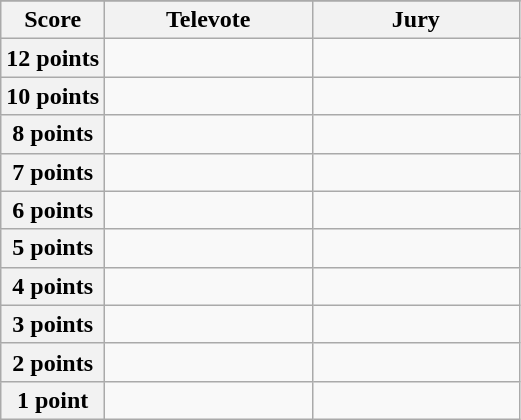<table class="wikitable">
<tr>
</tr>
<tr>
<th scope="col" width="20%">Score</th>
<th scope="col" width="40%">Televote</th>
<th scope="col" width="40%">Jury</th>
</tr>
<tr>
<th scope="row">12 points</th>
<td></td>
<td></td>
</tr>
<tr>
<th scope="row">10 points</th>
<td></td>
<td></td>
</tr>
<tr>
<th scope="row">8 points</th>
<td></td>
<td></td>
</tr>
<tr>
<th scope="row">7 points</th>
<td></td>
<td></td>
</tr>
<tr>
<th scope="row">6 points</th>
<td></td>
<td></td>
</tr>
<tr>
<th scope="row">5 points</th>
<td></td>
<td></td>
</tr>
<tr>
<th scope="row">4 points</th>
<td></td>
<td></td>
</tr>
<tr>
<th scope="row">3 points</th>
<td></td>
<td></td>
</tr>
<tr>
<th scope="row">2 points</th>
<td></td>
<td></td>
</tr>
<tr>
<th scope="row">1 point</th>
<td></td>
<td></td>
</tr>
</table>
